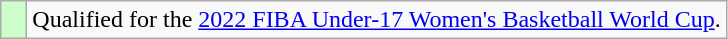<table class="wikitable">
<tr>
<td width=10px bgcolor="#ccffcc"></td>
<td>Qualified for the <a href='#'>2022 FIBA Under-17 Women's Basketball World Cup</a>.</td>
</tr>
</table>
